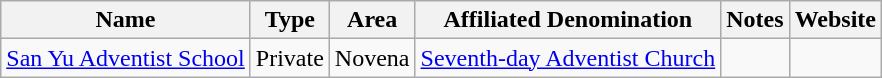<table class="wikitable">
<tr>
<th>Name</th>
<th>Type</th>
<th>Area</th>
<th><strong>Affiliated Denomination</strong></th>
<th>Notes</th>
<th>Website</th>
</tr>
<tr>
<td><a href='#'>San Yu Adventist School</a></td>
<td>Private</td>
<td>Novena</td>
<td><a href='#'>Seventh-day Adventist Church</a></td>
<td></td>
<td></td>
</tr>
</table>
